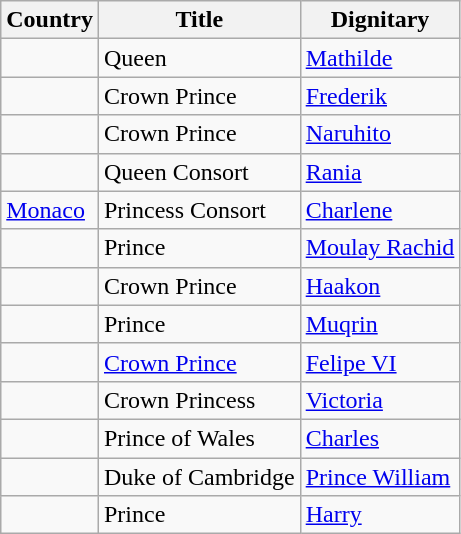<table class="wikitable sortable">
<tr>
<th>Country</th>
<th>Title</th>
<th>Dignitary</th>
</tr>
<tr>
<td></td>
<td>Queen</td>
<td><a href='#'>Mathilde</a></td>
</tr>
<tr>
<td></td>
<td>Crown Prince</td>
<td><a href='#'>Frederik</a></td>
</tr>
<tr>
<td></td>
<td>Crown Prince</td>
<td><a href='#'>Naruhito</a></td>
</tr>
<tr>
<td></td>
<td>Queen Consort</td>
<td><a href='#'>Rania</a></td>
</tr>
<tr>
<td> <a href='#'>Monaco</a></td>
<td>Princess Consort</td>
<td><a href='#'>Charlene</a></td>
</tr>
<tr>
<td></td>
<td>Prince</td>
<td><a href='#'>Moulay Rachid</a></td>
</tr>
<tr>
<td></td>
<td>Crown Prince</td>
<td><a href='#'>Haakon</a></td>
</tr>
<tr>
<td></td>
<td>Prince</td>
<td><a href='#'>Muqrin</a></td>
</tr>
<tr>
<td></td>
<td><a href='#'>Crown Prince</a></td>
<td><a href='#'>Felipe VI</a></td>
</tr>
<tr>
<td></td>
<td>Crown Princess</td>
<td><a href='#'>Victoria</a></td>
</tr>
<tr>
<td></td>
<td>Prince of Wales</td>
<td><a href='#'>Charles</a></td>
</tr>
<tr>
<td></td>
<td>Duke of Cambridge</td>
<td><a href='#'>Prince William</a></td>
</tr>
<tr>
<td></td>
<td>Prince</td>
<td><a href='#'>Harry</a></td>
</tr>
</table>
